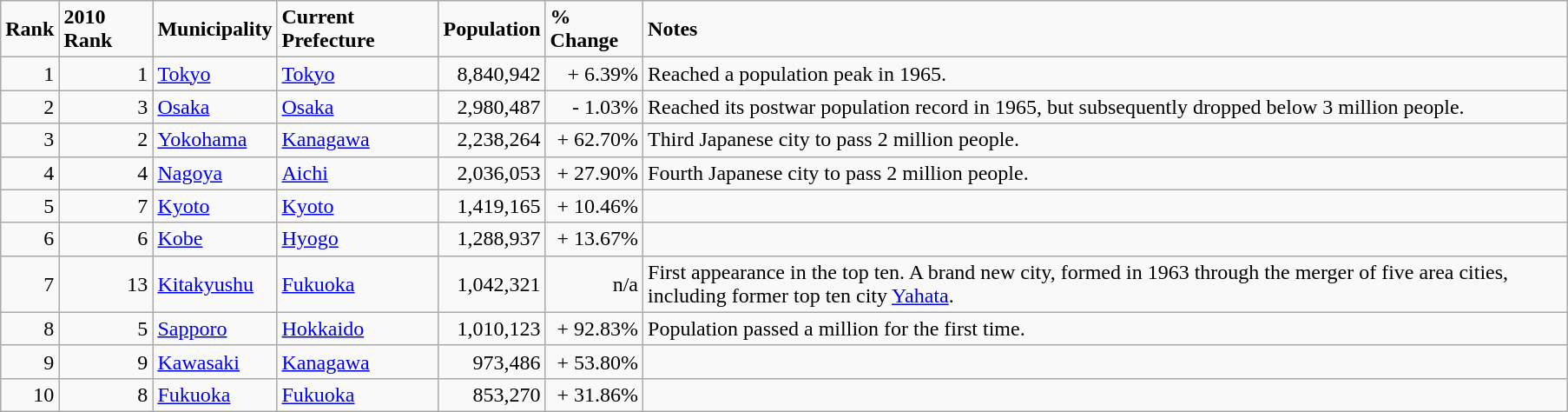<table class="wikitable" style="text-align:right; margin-right:60px">
<tr>
<td align=left><strong>Rank</strong></td>
<td align=left><strong>2010 Rank</strong></td>
<td align=left><strong>Municipality</strong></td>
<td align=left><strong>Current Prefecture</strong></td>
<td align=left><strong>Population</strong></td>
<td align=left><strong>% Change</strong></td>
<td align=left><strong>Notes</strong></td>
</tr>
<tr>
<td>1</td>
<td>1</td>
<td align=left><a href='#'>Tokyo</a></td>
<td align=left><a href='#'>Tokyo</a></td>
<td>8,840,942</td>
<td>+ 6.39%</td>
<td align=left>Reached a population peak in 1965.</td>
</tr>
<tr>
<td>2</td>
<td>3</td>
<td align=left><a href='#'>Osaka</a></td>
<td align=left><a href='#'>Osaka</a></td>
<td>2,980,487</td>
<td>- 1.03%</td>
<td align=left>Reached its postwar population record in 1965, but subsequently dropped below 3 million people.</td>
</tr>
<tr>
<td>3</td>
<td>2</td>
<td align=left><a href='#'>Yokohama</a></td>
<td align=left><a href='#'>Kanagawa</a></td>
<td>2,238,264</td>
<td>+ 62.70%</td>
<td align=left>Third Japanese city to pass 2 million people.</td>
</tr>
<tr>
<td>4</td>
<td>4</td>
<td align=left><a href='#'>Nagoya</a></td>
<td align=left><a href='#'>Aichi</a></td>
<td>2,036,053</td>
<td>+ 27.90%</td>
<td align=left>Fourth Japanese city to pass 2 million people.</td>
</tr>
<tr>
<td>5</td>
<td>7</td>
<td align=left><a href='#'>Kyoto</a></td>
<td align=left><a href='#'>Kyoto</a></td>
<td>1,419,165</td>
<td>+ 10.46%</td>
<td></td>
</tr>
<tr>
<td>6</td>
<td>6</td>
<td align=left><a href='#'>Kobe</a></td>
<td align=left><a href='#'>Hyogo</a></td>
<td>1,288,937</td>
<td>+ 13.67%</td>
<td></td>
</tr>
<tr>
<td>7</td>
<td>13</td>
<td align=left><a href='#'>Kitakyushu</a></td>
<td align=left><a href='#'>Fukuoka</a></td>
<td>1,042,321</td>
<td>n/a</td>
<td align=left>First appearance in the top ten. A brand new city, formed in 1963 through the merger of five area cities, including former top ten city <a href='#'>Yahata</a>.</td>
</tr>
<tr>
<td>8</td>
<td>5</td>
<td align=left><a href='#'>Sapporo</a></td>
<td align=left><a href='#'>Hokkaido</a></td>
<td>1,010,123</td>
<td>+ 92.83%</td>
<td align=left>Population passed a million for the first time.</td>
</tr>
<tr>
<td>9</td>
<td>9</td>
<td align=left><a href='#'>Kawasaki</a></td>
<td align=left><a href='#'>Kanagawa</a></td>
<td>973,486</td>
<td>+ 53.80%</td>
<td></td>
</tr>
<tr>
<td>10</td>
<td>8</td>
<td align=left><a href='#'>Fukuoka</a></td>
<td align=left><a href='#'>Fukuoka</a></td>
<td>853,270</td>
<td>+ 31.86%</td>
<td></td>
</tr>
</table>
